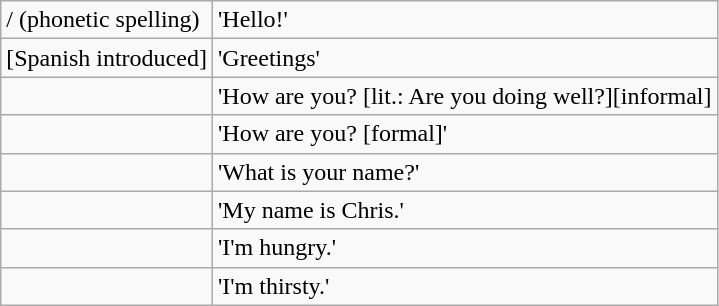<table class="wikitable">
<tr>
<td> /  (phonetic spelling)</td>
<td>'Hello!'</td>
</tr>
<tr>
<td> [Spanish introduced]</td>
<td>'Greetings'</td>
</tr>
<tr>
<td></td>
<td>'How are you? [lit.: Are you doing well?][informal]</td>
</tr>
<tr>
<td></td>
<td>'How are you? [formal]'</td>
</tr>
<tr>
<td></td>
<td>'What is your name?'</td>
</tr>
<tr>
<td></td>
<td>'My name is Chris.'</td>
</tr>
<tr>
<td></td>
<td>'I'm hungry.'</td>
</tr>
<tr>
<td></td>
<td>'I'm thirsty.'</td>
</tr>
</table>
